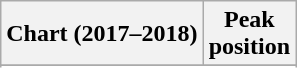<table class="wikitable sortable">
<tr>
<th>Chart (2017–2018)</th>
<th>Peak<br>position</th>
</tr>
<tr>
</tr>
<tr>
</tr>
<tr>
</tr>
<tr>
</tr>
<tr>
</tr>
</table>
